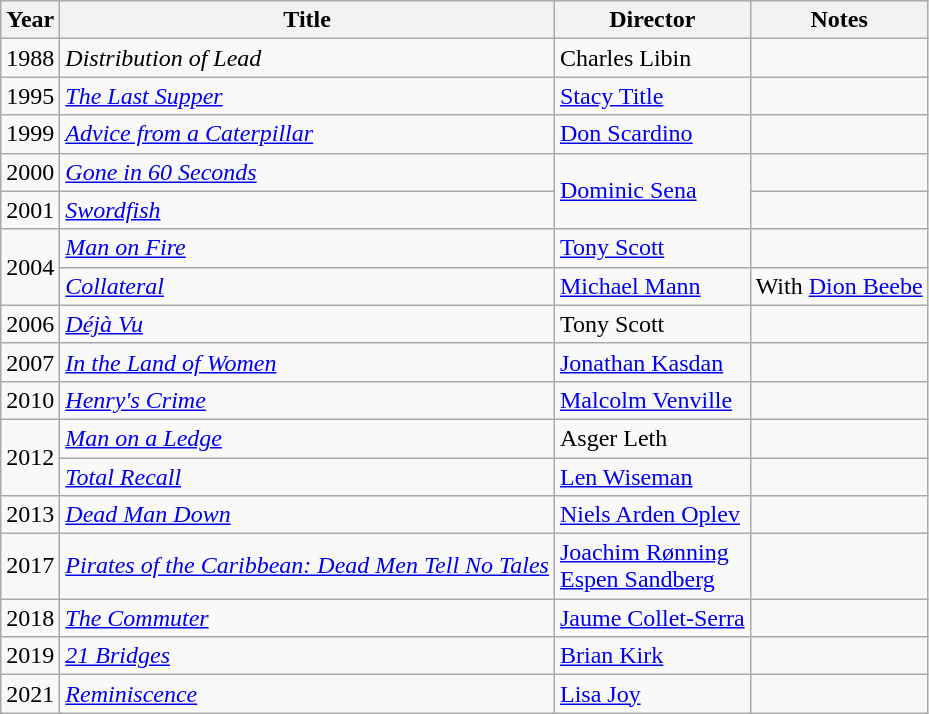<table class="wikitable">
<tr>
<th>Year</th>
<th>Title</th>
<th>Director</th>
<th>Notes</th>
</tr>
<tr>
<td>1988</td>
<td><em>Distribution of Lead</em></td>
<td>Charles Libin</td>
<td></td>
</tr>
<tr>
<td>1995</td>
<td><em><a href='#'>The Last Supper</a></em></td>
<td><a href='#'>Stacy Title</a></td>
<td></td>
</tr>
<tr>
<td>1999</td>
<td><em><a href='#'>Advice from a Caterpillar</a></em></td>
<td><a href='#'>Don Scardino</a></td>
<td></td>
</tr>
<tr>
<td>2000</td>
<td><em><a href='#'>Gone in 60 Seconds</a></em></td>
<td rowspan=2><a href='#'>Dominic Sena</a></td>
<td></td>
</tr>
<tr>
<td>2001</td>
<td><em><a href='#'>Swordfish</a></em></td>
<td></td>
</tr>
<tr>
<td rowspan=2>2004</td>
<td><em><a href='#'>Man on Fire</a></em></td>
<td><a href='#'>Tony Scott</a></td>
<td></td>
</tr>
<tr>
<td><em><a href='#'>Collateral</a></em></td>
<td><a href='#'>Michael Mann</a></td>
<td>With <a href='#'>Dion Beebe</a></td>
</tr>
<tr>
<td>2006</td>
<td><em><a href='#'>Déjà Vu</a></em></td>
<td>Tony Scott</td>
<td></td>
</tr>
<tr>
<td>2007</td>
<td><em><a href='#'>In the Land of Women</a></em></td>
<td><a href='#'>Jonathan Kasdan</a></td>
<td></td>
</tr>
<tr>
<td>2010</td>
<td><em><a href='#'>Henry's Crime</a></em></td>
<td><a href='#'>Malcolm Venville</a></td>
<td></td>
</tr>
<tr>
<td rowspan=2>2012</td>
<td><em><a href='#'>Man on a Ledge</a></em></td>
<td>Asger Leth</td>
<td></td>
</tr>
<tr>
<td><em><a href='#'>Total Recall</a></em></td>
<td><a href='#'>Len Wiseman</a></td>
<td></td>
</tr>
<tr>
<td>2013</td>
<td><em><a href='#'>Dead Man Down</a></em></td>
<td><a href='#'>Niels Arden Oplev</a></td>
<td></td>
</tr>
<tr>
<td>2017</td>
<td><em><a href='#'>Pirates of the Caribbean: Dead Men Tell No Tales</a></em></td>
<td><a href='#'>Joachim Rønning</a><br><a href='#'>Espen Sandberg</a></td>
<td></td>
</tr>
<tr>
<td>2018</td>
<td><em><a href='#'>The Commuter</a></em></td>
<td><a href='#'>Jaume Collet-Serra</a></td>
<td></td>
</tr>
<tr>
<td>2019</td>
<td><em><a href='#'>21 Bridges</a></em></td>
<td><a href='#'>Brian Kirk</a></td>
<td></td>
</tr>
<tr>
<td>2021</td>
<td><em><a href='#'>Reminiscence</a></em></td>
<td><a href='#'>Lisa Joy</a></td>
<td></td>
</tr>
</table>
